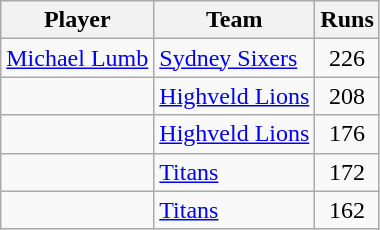<table class="wikitable " style="text-align: center;">
<tr>
<th>Player</th>
<th>Team</th>
<th>Runs</th>
</tr>
<tr>
<td style="text-align:left"><a href='#'>Michael Lumb</a></td>
<td style="text-align:left"><a href='#'>Sydney Sixers</a></td>
<td>226</td>
</tr>
<tr>
<td style="text-align:left"></td>
<td style="text-align:left"><a href='#'>Highveld Lions</a></td>
<td>208</td>
</tr>
<tr>
<td style="text-align:left"></td>
<td style="text-align:left"><a href='#'>Highveld Lions</a></td>
<td>176</td>
</tr>
<tr>
<td style="text-align:left"></td>
<td style="text-align:left"><a href='#'>Titans</a></td>
<td>172</td>
</tr>
<tr>
<td style="text-align:left"></td>
<td style="text-align:left"><a href='#'>Titans</a></td>
<td>162</td>
</tr>
</table>
